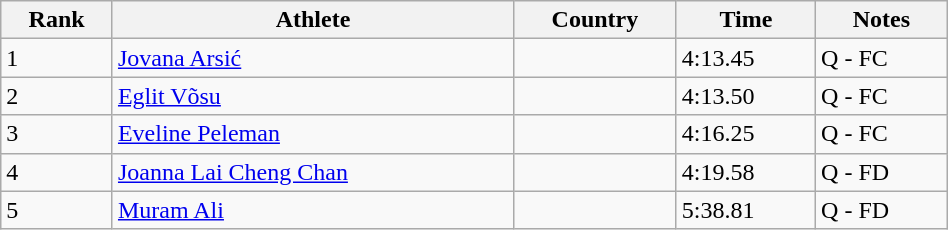<table class="wikitable" width=50%>
<tr>
<th>Rank</th>
<th>Athlete</th>
<th>Country</th>
<th>Time</th>
<th>Notes</th>
</tr>
<tr>
<td>1</td>
<td><a href='#'>Jovana Arsić</a></td>
<td></td>
<td>4:13.45</td>
<td>Q - FC</td>
</tr>
<tr>
<td>2</td>
<td><a href='#'>Eglit Võsu</a></td>
<td></td>
<td>4:13.50</td>
<td>Q - FC</td>
</tr>
<tr>
<td>3</td>
<td><a href='#'>Eveline Peleman</a></td>
<td></td>
<td>4:16.25</td>
<td>Q - FC</td>
</tr>
<tr>
<td>4</td>
<td><a href='#'>Joanna Lai Cheng Chan</a></td>
<td></td>
<td>4:19.58</td>
<td>Q - FD</td>
</tr>
<tr>
<td>5</td>
<td><a href='#'>Muram Ali</a></td>
<td></td>
<td>5:38.81</td>
<td>Q - FD</td>
</tr>
</table>
